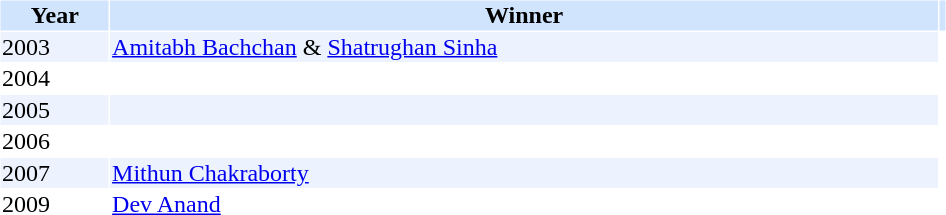<table cellspacing="1" cellpadding="1" border="0" width="50%">
<tr bgcolor="#d1e4fd">
<th>Year</th>
<th>Winner</th>
<th></th>
</tr>
<tr bgcolor=#edf3fe>
<td>2003</td>
<td><a href='#'>Amitabh Bachchan</a> & <a href='#'>Shatrughan Sinha</a>  </td>
</tr>
<tr>
<td>2004</td>
<td></td>
</tr>
<tr bgcolor=#edf3fe>
<td>2005</td>
<td></td>
</tr>
<tr>
<td>2006</td>
<td></td>
</tr>
<tr bgcolor=#edf3fe>
<td>2007</td>
<td><a href='#'>Mithun Chakraborty</a>  </td>
</tr>
<tr>
<td>2009</td>
<td><a href='#'>Dev Anand</a></td>
</tr>
</table>
